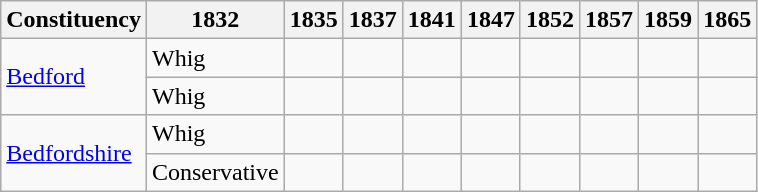<table class=wikitable sortable>
<tr>
<th>Constituency</th>
<th>1832</th>
<th>1835</th>
<th>1837</th>
<th>1841</th>
<th>1847</th>
<th>1852</th>
<th>1857</th>
<th>1859</th>
<th>1865</th>
</tr>
<tr>
<td rowspan=2><a href='#'>Bedford</a></td>
<td bgcolor=>Whig</td>
<td></td>
<td></td>
<td></td>
<td></td>
<td></td>
<td></td>
<td></td>
<td></td>
</tr>
<tr>
<td bgcolor=>Whig</td>
<td></td>
<td></td>
<td></td>
<td></td>
<td></td>
<td></td>
<td></td>
<td></td>
</tr>
<tr>
<td rowspan=2><a href='#'>Bedfordshire</a></td>
<td bgcolor=>Whig</td>
<td></td>
<td></td>
<td></td>
<td></td>
<td></td>
<td></td>
<td></td>
<td></td>
</tr>
<tr>
<td bgcolor=>Conservative</td>
<td></td>
<td></td>
<td></td>
<td></td>
<td></td>
<td></td>
<td></td>
<td></td>
</tr>
</table>
